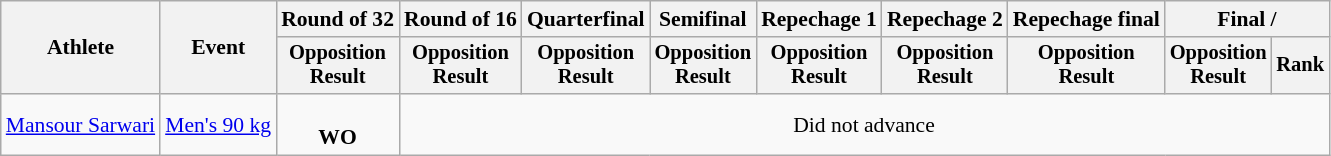<table class=wikitable style=font-size:90%;text-align:center>
<tr>
<th rowspan="2">Athlete</th>
<th rowspan="2">Event</th>
<th>Round of 32</th>
<th>Round of 16</th>
<th>Quarterfinal</th>
<th>Semifinal</th>
<th>Repechage 1</th>
<th>Repechage 2</th>
<th>Repechage final</th>
<th colspan=2>Final / </th>
</tr>
<tr style="font-size: 95%">
<th>Opposition<br>Result</th>
<th>Opposition<br>Result</th>
<th>Opposition<br>Result</th>
<th>Opposition<br>Result</th>
<th>Opposition<br>Result</th>
<th>Opposition<br>Result</th>
<th>Opposition<br>Result</th>
<th>Opposition<br>Result</th>
<th>Rank</th>
</tr>
<tr>
<td align=left><a href='#'>Mansour Sarwari</a></td>
<td align=left><a href='#'>Men's 90 kg</a></td>
<td><br><strong>WO</strong></td>
<td colspan=8>Did not advance</td>
</tr>
</table>
